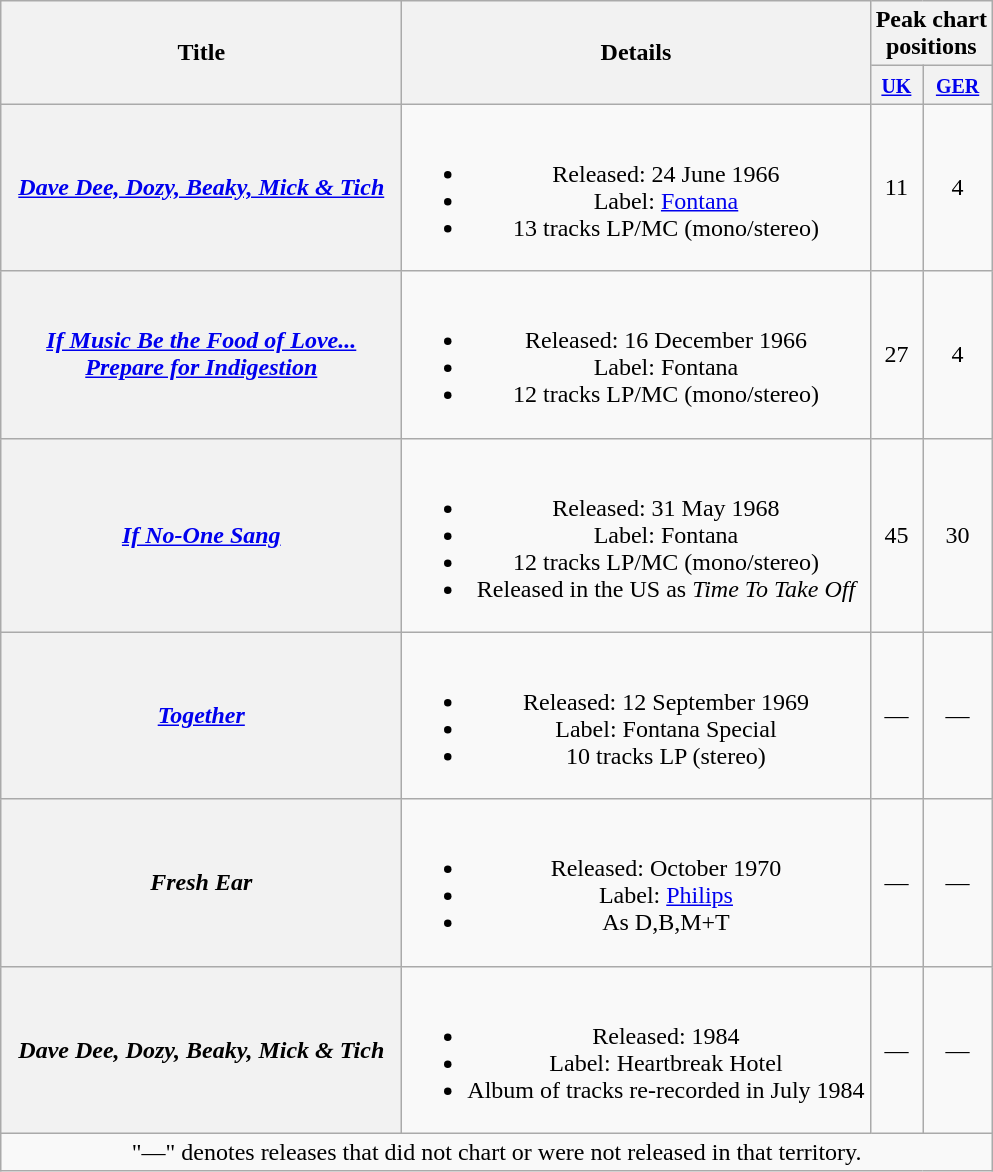<table class="wikitable plainrowheaders" style="text-align:center;">
<tr>
<th scope="col" rowspan="2" style="width:260px;">Title</th>
<th scope="col" rowspan="2">Details</th>
<th colspan="2">Peak chart<br>positions</th>
</tr>
<tr>
<th scope="col"><small><a href='#'>UK</a></small><br></th>
<th scope="col"><small><a href='#'>GER</a></small><br></th>
</tr>
<tr>
<th scope="row"><em><a href='#'>Dave Dee, Dozy, Beaky, Mick & Tich</a></em></th>
<td><br><ul><li>Released: 24 June 1966</li><li>Label: <a href='#'>Fontana</a></li><li>13 tracks LP/MC (mono/stereo)</li></ul></td>
<td>11</td>
<td>4</td>
</tr>
<tr>
<th scope="row"><em><a href='#'>If Music Be the Food of Love... Prepare for Indigestion</a></em>   </th>
<td><br><ul><li>Released: 16 December 1966 </li><li>Label: Fontana</li><li>12 tracks LP/MC (mono/stereo)</li></ul></td>
<td>27 </td>
<td>4 </td>
</tr>
<tr>
<th scope="row"><em><a href='#'>If No-One Sang</a></em></th>
<td><br><ul><li>Released: 31 May 1968</li><li>Label: Fontana</li><li>12 tracks LP/MC (mono/stereo)</li><li>Released in the US as <em>Time To Take Off</em></li></ul></td>
<td>45</td>
<td>30</td>
</tr>
<tr>
<th scope="row"><em><a href='#'>Together</a></em> </th>
<td><br><ul><li>Released: 12 September 1969</li><li>Label: Fontana Special</li><li>10 tracks LP (stereo)</li></ul></td>
<td>—</td>
<td>—</td>
</tr>
<tr>
<th scope="row"><em>Fresh Ear</em></th>
<td><br><ul><li>Released: October 1970</li><li>Label: <a href='#'>Philips</a></li><li>As D,B,M+T</li></ul></td>
<td>—</td>
<td>—</td>
</tr>
<tr>
<th scope="row"><em>Dave Dee, Dozy, Beaky, Mick & Tich</em></th>
<td><br><ul><li>Released: 1984</li><li>Label: Heartbreak Hotel</li><li>Album of tracks re-recorded in July 1984</li></ul></td>
<td>—</td>
<td>—</td>
</tr>
<tr>
<td colspan="4">"—" denotes releases that did not chart or were not released in that territory.</td>
</tr>
</table>
